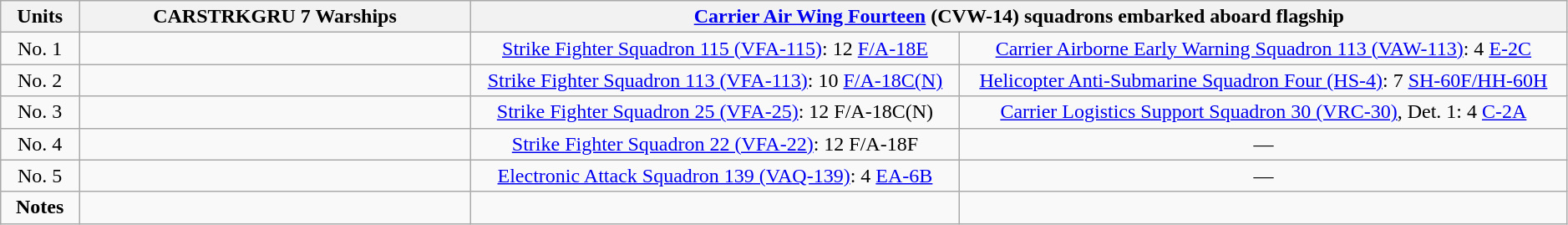<table class="wikitable"  style="text-align:center; width:99%;">
<tr>
<th style="width:5%;">Units</th>
<th style="width:25%; text-align:center;">CARSTRKGRU 7 Warships</th>
<th colspan="2" style="text-align:center;"><a href='#'>Carrier Air Wing Fourteen</a> (CVW-14) squadrons embarked aboard flagship </th>
</tr>
<tr>
<td>No. 1</td>
<td></td>
<td><a href='#'>Strike Fighter Squadron 115 (VFA-115)</a>: 12 <a href='#'>F/A-18E</a></td>
<td><a href='#'>Carrier Airborne Early Warning Squadron 113 (VAW-113)</a>: 4 <a href='#'>E-2C</a></td>
</tr>
<tr>
<td>No. 2</td>
<td></td>
<td><a href='#'>Strike Fighter Squadron 113 (VFA-113)</a>: 10 <a href='#'>F/A-18C(N)</a></td>
<td><a href='#'>Helicopter Anti-Submarine Squadron Four (HS-4)</a>: 7 <a href='#'>SH-60F/HH-60H</a></td>
</tr>
<tr>
<td>No. 3</td>
<td></td>
<td><a href='#'>Strike Fighter Squadron 25 (VFA-25)</a>:  12 F/A-18C(N)</td>
<td><a href='#'>Carrier Logistics Support Squadron 30 (VRC-30)</a>, Det. 1:  4 <a href='#'>C-2A</a></td>
</tr>
<tr>
<td>No. 4</td>
<td></td>
<td><a href='#'>Strike Fighter Squadron 22 (VFA-22)</a>: 12 F/A-18F</td>
<td>—</td>
</tr>
<tr>
<td>No. 5</td>
<td></td>
<td><a href='#'>Electronic Attack Squadron 139 (VAQ-139)</a>: 4 <a href='#'>EA-6B</a></td>
<td>—</td>
</tr>
<tr>
<td><strong>Notes</strong></td>
<td></td>
<td></td>
<td></td>
</tr>
</table>
